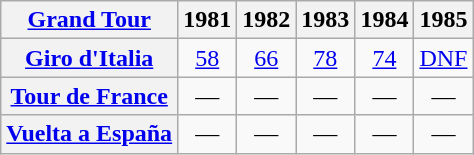<table class="wikitable plainrowheaders">
<tr>
<th scope="col"><a href='#'>Grand Tour</a></th>
<th scope="col">1981</th>
<th scope="col">1982</th>
<th scope="col">1983</th>
<th scope="col">1984</th>
<th scope="col">1985</th>
</tr>
<tr style="text-align:center;">
<th scope="row"> <a href='#'>Giro d'Italia</a></th>
<td><a href='#'>58</a></td>
<td><a href='#'>66</a></td>
<td><a href='#'>78</a></td>
<td><a href='#'>74</a></td>
<td><a href='#'>DNF</a></td>
</tr>
<tr style="text-align:center;">
<th scope="row"> <a href='#'>Tour de France</a></th>
<td>—</td>
<td>—</td>
<td>—</td>
<td>—</td>
<td>—</td>
</tr>
<tr style="text-align:center;">
<th scope="row"> <a href='#'>Vuelta a España</a></th>
<td>—</td>
<td>—</td>
<td>—</td>
<td>—</td>
<td>—</td>
</tr>
</table>
